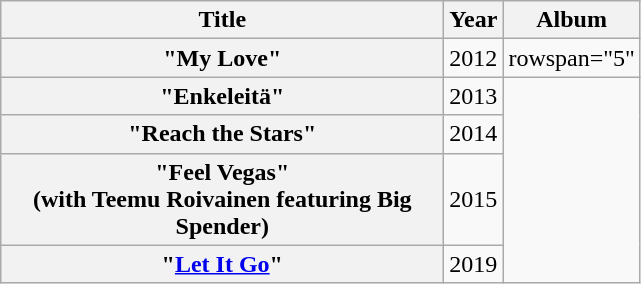<table class="wikitable plainrowheaders" style="text-align:center;">
<tr>
<th scope="col" style="width:18em;">Title</th>
<th scope="col" style="width:1em;">Year</th>
<th scope="col">Album</th>
</tr>
<tr>
<th scope="row">"My Love" </th>
<td>2012</td>
<td>rowspan="5" </td>
</tr>
<tr>
<th scope="row">"Enkeleitä" </th>
<td>2013</td>
</tr>
<tr>
<th scope="row">"Reach the Stars"</th>
<td>2014</td>
</tr>
<tr>
<th scope="row">"Feel Vegas"<br><span>(with Teemu Roivainen featuring Big Spender)</span></th>
<td>2015</td>
</tr>
<tr>
<th scope="row">"<a href='#'>Let It Go</a>"</th>
<td>2019</td>
</tr>
</table>
